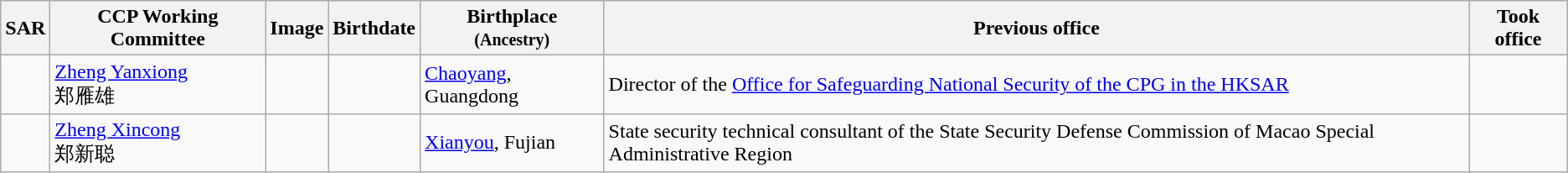<table class="wikitable sortable" style="text-align: left">
<tr>
<th>SAR</th>
<th>CCP Working Committee</th>
<th>Image</th>
<th>Birthdate</th>
<th>Birthplace<br><small>(Ancestry)</small></th>
<th>Previous office</th>
<th>Took office</th>
</tr>
<tr>
<td></td>
<td><a href='#'>Zheng Yanxiong</a><br>郑雁雄</td>
<td></td>
<td> </td>
<td><a href='#'>Chaoyang</a>, Guangdong</td>
<td>Director of the <a href='#'>Office for Safeguarding National Security of the CPG in the HKSAR</a></td>
<td> </td>
</tr>
<tr>
<td></td>
<td><a href='#'>Zheng Xincong</a><br>郑新聪</td>
<td></td>
<td> </td>
<td><a href='#'>Xianyou</a>, Fujian</td>
<td>State security technical consultant of the State Security Defense Commission of Macao Special Administrative Region</td>
<td> </td>
</tr>
</table>
